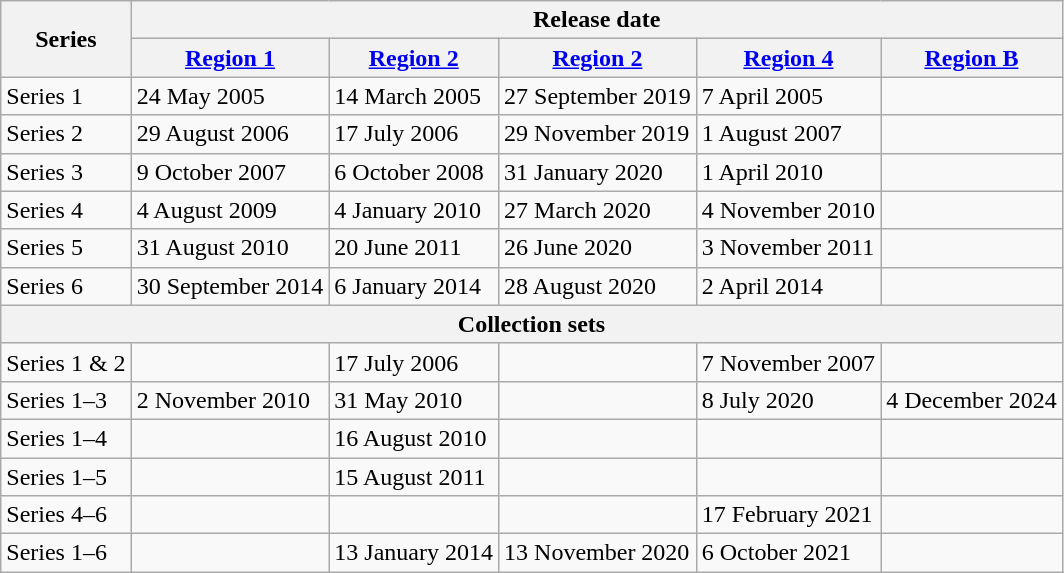<table class="wikitable">
<tr>
<th rowspan="2">Series</th>
<th colspan="5">Release date</th>
</tr>
<tr>
<th><a href='#'>Region 1</a></th>
<th><a href='#'>Region 2</a><br></th>
<th><a href='#'>Region 2</a><br></th>
<th><a href='#'>Region 4</a></th>
<th><a href='#'>Region B</a><br></th>
</tr>
<tr>
<td>Series 1</td>
<td>24 May 2005</td>
<td>14 March 2005</td>
<td>27 September 2019</td>
<td>7 April 2005</td>
<td></td>
</tr>
<tr>
<td>Series 2</td>
<td>29 August 2006</td>
<td>17 July 2006</td>
<td>29 November 2019</td>
<td>1 August 2007</td>
<td></td>
</tr>
<tr>
<td>Series 3</td>
<td>9 October 2007</td>
<td>6 October 2008</td>
<td>31 January 2020</td>
<td>1 April 2010</td>
<td></td>
</tr>
<tr>
<td>Series 4</td>
<td>4 August 2009</td>
<td>4 January 2010</td>
<td>27 March 2020</td>
<td>4 November 2010</td>
<td></td>
</tr>
<tr>
<td>Series 5</td>
<td>31 August 2010</td>
<td>20 June 2011</td>
<td>26 June 2020</td>
<td>3 November 2011</td>
<td></td>
</tr>
<tr>
<td>Series 6</td>
<td>30 September 2014</td>
<td>6 January 2014</td>
<td>28 August 2020</td>
<td>2 April 2014</td>
<td></td>
</tr>
<tr>
<th colspan="6">Collection sets</th>
</tr>
<tr>
<td>Series 1 & 2</td>
<td></td>
<td>17 July 2006</td>
<td></td>
<td>7 November 2007</td>
<td></td>
</tr>
<tr>
<td>Series 1–3</td>
<td>2 November 2010</td>
<td>31 May 2010</td>
<td></td>
<td>8 July 2020</td>
<td>4 December 2024</td>
</tr>
<tr>
<td>Series 1–4</td>
<td></td>
<td>16 August 2010</td>
<td></td>
<td></td>
<td></td>
</tr>
<tr>
<td>Series 1–5</td>
<td></td>
<td>15 August 2011</td>
<td></td>
<td></td>
<td></td>
</tr>
<tr>
<td>Series 4–6</td>
<td></td>
<td></td>
<td></td>
<td>17 February 2021</td>
<td></td>
</tr>
<tr>
<td>Series 1–6</td>
<td></td>
<td>13 January 2014</td>
<td>13 November 2020</td>
<td>6 October 2021</td>
<td></td>
</tr>
</table>
